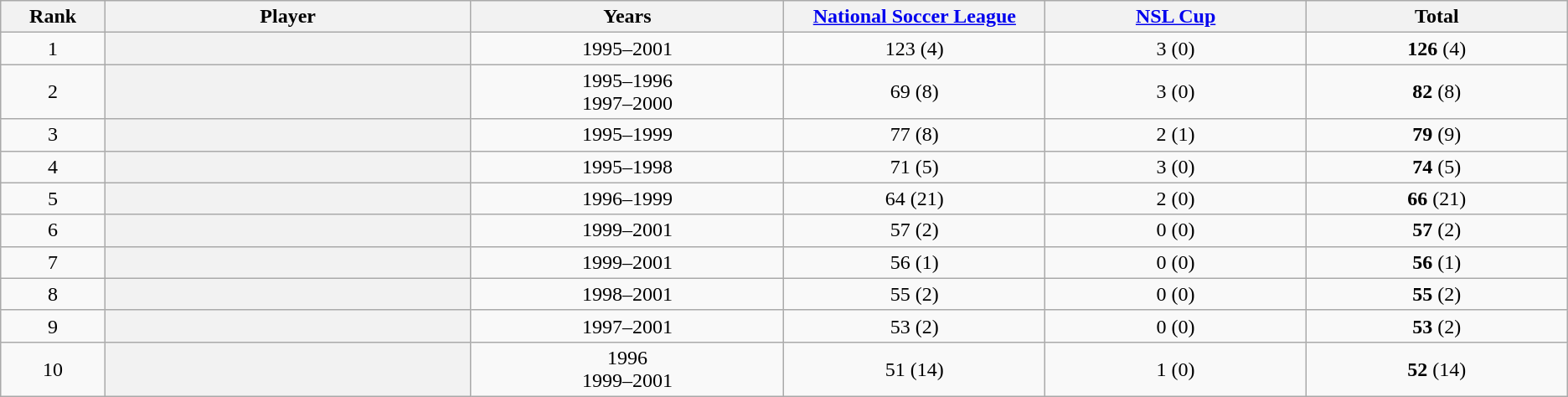<table class="sortable wikitable plainrowheaders" style="text-align: center;">
<tr>
<th scope="col" style="width:4%;">Rank</th>
<th scope="col" style="width:14%;">Player</th>
<th scope="col" style="width:12%;">Years</th>
<th scope="col" style="width:10%;"><a href='#'>National Soccer League</a></th>
<th scope="col" style="width:10%;"><a href='#'>NSL Cup</a></th>
<th scope="col" style="width:10%;">Total</th>
</tr>
<tr>
<td>1</td>
<th scope="row"> </th>
<td>1995–2001</td>
<td>123 (4)</td>
<td>3 (0)</td>
<td><strong>126</strong> (4)</td>
</tr>
<tr>
<td>2</td>
<th scope="row"> </th>
<td>1995–1996<br>1997–2000</td>
<td>69 (8)</td>
<td>3 (0)</td>
<td><strong>82</strong> (8)</td>
</tr>
<tr>
<td>3</td>
<th scope="row"> </th>
<td>1995–1999</td>
<td>77 (8)</td>
<td>2 (1)</td>
<td><strong>79</strong> (9)</td>
</tr>
<tr>
<td>4</td>
<th scope="row"> </th>
<td>1995–1998</td>
<td>71 (5)</td>
<td>3 (0)</td>
<td><strong>74</strong> (5)</td>
</tr>
<tr>
<td>5</td>
<th scope="row"> </th>
<td>1996–1999</td>
<td>64 (21)</td>
<td>2 (0)</td>
<td><strong>66</strong> (21)</td>
</tr>
<tr>
<td>6</td>
<th scope="row"> </th>
<td>1999–2001</td>
<td>57 (2)</td>
<td>0 (0)</td>
<td><strong>57</strong> (2)</td>
</tr>
<tr>
<td>7</td>
<th scope="row"> </th>
<td>1999–2001</td>
<td>56 (1)</td>
<td>0 (0)</td>
<td><strong>56</strong> (1)</td>
</tr>
<tr>
<td>8</td>
<th scope="row"> </th>
<td>1998–2001</td>
<td>55 (2)</td>
<td>0 (0)</td>
<td><strong>55</strong> (2)</td>
</tr>
<tr>
<td>9</td>
<th scope="row"> </th>
<td>1997–2001</td>
<td>53 (2)</td>
<td>0 (0)</td>
<td><strong>53</strong> (2)</td>
</tr>
<tr>
<td>10</td>
<th scope="row"> </th>
<td>1996<br>1999–2001</td>
<td>51 (14)</td>
<td>1 (0)</td>
<td><strong>52</strong> (14)</td>
</tr>
</table>
